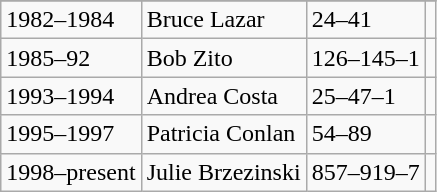<table class="wikitable">
<tr style="text-align:center;">
</tr>
<tr>
<td>1982–1984</td>
<td>Bruce Lazar</td>
<td>24–41</td>
<td></td>
</tr>
<tr>
<td>1985–92</td>
<td>Bob Zito</td>
<td>126–145–1</td>
<td></td>
</tr>
<tr>
<td>1993–1994</td>
<td>Andrea Costa</td>
<td>25–47–1</td>
<td></td>
</tr>
<tr>
<td>1995–1997</td>
<td>Patricia Conlan</td>
<td>54–89</td>
<td></td>
</tr>
<tr>
<td>1998–present</td>
<td>Julie Brzezinski</td>
<td>857–919–7</td>
<td></td>
</tr>
</table>
